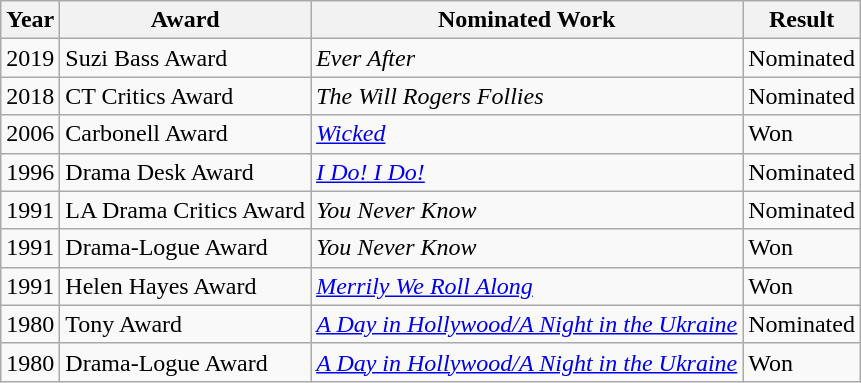<table class="wikitable">
<tr>
<th>Year</th>
<th>Award</th>
<th>Nominated Work</th>
<th>Result</th>
</tr>
<tr>
<td>2019</td>
<td>Suzi Bass Award</td>
<td><em>Ever After</em></td>
<td>Nominated</td>
</tr>
<tr>
<td>2018</td>
<td>CT Critics Award</td>
<td><em>The Will Rogers Follies</em></td>
<td>Nominated</td>
</tr>
<tr>
<td>2006</td>
<td>Carbonell Award</td>
<td><em><a href='#'>Wicked</a></em></td>
<td>Won</td>
</tr>
<tr>
<td>1996</td>
<td>Drama Desk Award</td>
<td><em><a href='#'>I Do! I Do!</a></em></td>
<td>Nominated</td>
</tr>
<tr>
<td>1991</td>
<td>LA Drama Critics Award</td>
<td><em>You Never Know</em></td>
<td>Nominated</td>
</tr>
<tr>
<td>1991</td>
<td>Drama-Logue Award</td>
<td><em>You Never Know</em></td>
<td>Won</td>
</tr>
<tr>
<td>1991</td>
<td>Helen Hayes Award</td>
<td><em><a href='#'>Merrily We Roll Along</a></em></td>
<td>Won</td>
</tr>
<tr>
<td>1980</td>
<td>Tony Award</td>
<td><em><a href='#'>A Day in Hollywood/A Night in the Ukraine</a></em></td>
<td>Nominated</td>
</tr>
<tr>
<td>1980</td>
<td>Drama-Logue Award</td>
<td><em><a href='#'>A Day in Hollywood/A Night in the Ukraine</a></em></td>
<td>Won</td>
</tr>
</table>
